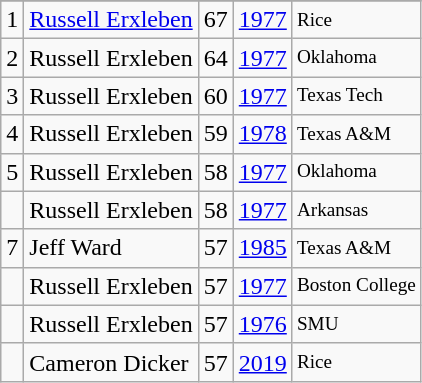<table class="wikitable">
<tr>
</tr>
<tr>
<td>1</td>
<td><a href='#'>Russell Erxleben</a></td>
<td>67</td>
<td><a href='#'>1977</a></td>
<td style="font-size:80%;">Rice</td>
</tr>
<tr>
<td>2</td>
<td>Russell Erxleben</td>
<td>64</td>
<td><a href='#'>1977</a></td>
<td style="font-size:80%;">Oklahoma</td>
</tr>
<tr>
<td>3</td>
<td>Russell Erxleben</td>
<td>60</td>
<td><a href='#'>1977</a></td>
<td style="font-size:80%;">Texas Tech</td>
</tr>
<tr>
<td>4</td>
<td>Russell Erxleben</td>
<td>59</td>
<td><a href='#'>1978</a></td>
<td style="font-size:80%;">Texas A&M</td>
</tr>
<tr>
<td>5</td>
<td>Russell Erxleben</td>
<td>58</td>
<td><a href='#'>1977</a></td>
<td style="font-size:80%;">Oklahoma</td>
</tr>
<tr>
<td></td>
<td>Russell Erxleben</td>
<td>58</td>
<td><a href='#'>1977</a></td>
<td style="font-size:80%;">Arkansas</td>
</tr>
<tr>
<td>7</td>
<td>Jeff Ward</td>
<td>57</td>
<td><a href='#'>1985</a></td>
<td style="font-size:80%;">Texas A&M</td>
</tr>
<tr>
<td></td>
<td>Russell Erxleben</td>
<td>57</td>
<td><a href='#'>1977</a></td>
<td style="font-size:80%;">Boston College</td>
</tr>
<tr>
<td></td>
<td>Russell Erxleben</td>
<td>57</td>
<td><a href='#'>1976</a></td>
<td style="font-size:80%;">SMU</td>
</tr>
<tr>
<td></td>
<td>Cameron Dicker</td>
<td>57</td>
<td><a href='#'>2019</a></td>
<td style="font-size:80%;">Rice</td>
</tr>
</table>
